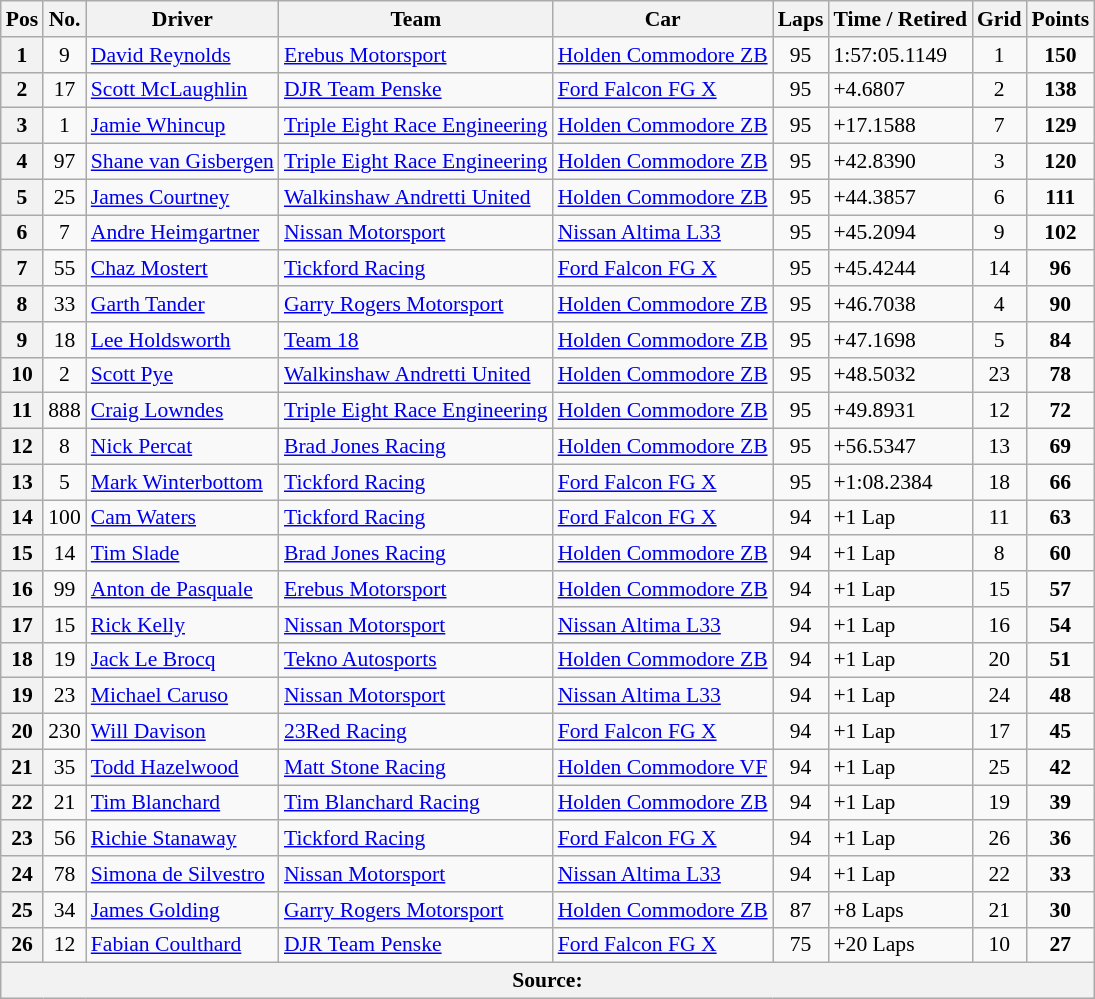<table class="wikitable" style="font-size:90%;">
<tr>
<th>Pos</th>
<th>No.</th>
<th>Driver</th>
<th>Team</th>
<th>Car</th>
<th>Laps</th>
<th>Time / Retired</th>
<th>Grid</th>
<th>Points</th>
</tr>
<tr>
<th>1</th>
<td align="center">9</td>
<td> <a href='#'>David Reynolds</a></td>
<td><a href='#'>Erebus Motorsport</a></td>
<td><a href='#'>Holden Commodore ZB</a></td>
<td align="center">95</td>
<td>1:57:05.1149</td>
<td align="center">1</td>
<td align="center"><strong>150</strong></td>
</tr>
<tr>
<th>2</th>
<td align="center">17</td>
<td> <a href='#'>Scott McLaughlin</a></td>
<td><a href='#'>DJR Team Penske</a></td>
<td><a href='#'>Ford Falcon FG X</a></td>
<td align="center">95</td>
<td>+4.6807</td>
<td align="center">2</td>
<td align="center"><strong>138</strong></td>
</tr>
<tr>
<th>3</th>
<td align="center">1</td>
<td> <a href='#'>Jamie Whincup</a></td>
<td><a href='#'>Triple Eight Race Engineering</a></td>
<td><a href='#'>Holden Commodore ZB</a></td>
<td align="center">95</td>
<td>+17.1588</td>
<td align="center">7</td>
<td align="center"><strong>129</strong></td>
</tr>
<tr>
<th>4</th>
<td align="center">97</td>
<td> <a href='#'>Shane van Gisbergen</a></td>
<td><a href='#'>Triple Eight Race Engineering</a></td>
<td><a href='#'>Holden Commodore ZB</a></td>
<td align="center">95</td>
<td>+42.8390</td>
<td align="center">3</td>
<td align="center"><strong>120</strong></td>
</tr>
<tr>
<th>5</th>
<td align="center">25</td>
<td> <a href='#'>James Courtney</a></td>
<td><a href='#'>Walkinshaw Andretti United</a></td>
<td><a href='#'>Holden Commodore ZB</a></td>
<td align="center">95</td>
<td>+44.3857</td>
<td align="center">6</td>
<td align="center"><strong>111</strong></td>
</tr>
<tr>
<th>6</th>
<td align="center">7</td>
<td> <a href='#'>Andre Heimgartner</a></td>
<td><a href='#'>Nissan Motorsport</a></td>
<td><a href='#'>Nissan Altima L33</a></td>
<td align="center">95</td>
<td>+45.2094</td>
<td align="center">9</td>
<td align="center"><strong>102</strong></td>
</tr>
<tr>
<th>7</th>
<td align="center">55</td>
<td> <a href='#'>Chaz Mostert</a></td>
<td><a href='#'>Tickford Racing</a></td>
<td><a href='#'>Ford Falcon FG X</a></td>
<td align="center">95</td>
<td>+45.4244</td>
<td align="center">14</td>
<td align="center"><strong>96</strong></td>
</tr>
<tr>
<th>8</th>
<td align="center">33</td>
<td> <a href='#'>Garth Tander</a></td>
<td><a href='#'>Garry Rogers Motorsport</a></td>
<td><a href='#'>Holden Commodore ZB</a></td>
<td align="center">95</td>
<td>+46.7038</td>
<td align="center">4</td>
<td align="center"><strong>90</strong></td>
</tr>
<tr>
<th>9</th>
<td align="center">18</td>
<td> <a href='#'>Lee Holdsworth</a></td>
<td><a href='#'>Team 18</a></td>
<td><a href='#'>Holden Commodore ZB</a></td>
<td align="center">95</td>
<td>+47.1698</td>
<td align="center">5</td>
<td align="center"><strong>84</strong></td>
</tr>
<tr>
<th>10</th>
<td align="center">2</td>
<td> <a href='#'>Scott Pye</a></td>
<td><a href='#'>Walkinshaw Andretti United</a></td>
<td><a href='#'>Holden Commodore ZB</a></td>
<td align="center">95</td>
<td>+48.5032</td>
<td align="center">23</td>
<td align="center"><strong>78</strong></td>
</tr>
<tr>
<th>11</th>
<td align="center">888</td>
<td> <a href='#'>Craig Lowndes</a></td>
<td><a href='#'>Triple Eight Race Engineering</a></td>
<td><a href='#'>Holden Commodore ZB</a></td>
<td align="center">95</td>
<td>+49.8931</td>
<td align="center">12</td>
<td align="center"><strong>72</strong></td>
</tr>
<tr>
<th>12</th>
<td align="center">8</td>
<td> <a href='#'>Nick Percat</a></td>
<td><a href='#'>Brad Jones Racing</a></td>
<td><a href='#'>Holden Commodore ZB</a></td>
<td align="center">95</td>
<td>+56.5347</td>
<td align="center">13</td>
<td align="center"><strong>69</strong></td>
</tr>
<tr>
<th>13</th>
<td align="center">5</td>
<td> <a href='#'>Mark Winterbottom</a></td>
<td><a href='#'>Tickford Racing</a></td>
<td><a href='#'>Ford Falcon FG X</a></td>
<td align="center">95</td>
<td>+1:08.2384</td>
<td align="center">18</td>
<td align="center"><strong>66</strong></td>
</tr>
<tr>
<th>14</th>
<td align="center">100</td>
<td> <a href='#'>Cam Waters</a></td>
<td><a href='#'>Tickford Racing</a></td>
<td><a href='#'>Ford Falcon FG X</a></td>
<td align="center">94</td>
<td>+1 Lap</td>
<td align="center">11</td>
<td align="center"><strong>63</strong></td>
</tr>
<tr>
<th>15</th>
<td align="center">14</td>
<td> <a href='#'>Tim Slade</a></td>
<td><a href='#'>Brad Jones Racing</a></td>
<td><a href='#'>Holden Commodore ZB</a></td>
<td align="center">94</td>
<td>+1 Lap</td>
<td align="center">8</td>
<td align="center"><strong>60</strong></td>
</tr>
<tr>
<th>16</th>
<td align="center">99</td>
<td> <a href='#'>Anton de Pasquale</a></td>
<td><a href='#'>Erebus Motorsport</a></td>
<td><a href='#'>Holden Commodore ZB</a></td>
<td align="center">94</td>
<td>+1 Lap</td>
<td align="center">15</td>
<td align="center"><strong>57</strong></td>
</tr>
<tr>
<th>17</th>
<td align="center">15</td>
<td> <a href='#'>Rick Kelly</a></td>
<td><a href='#'>Nissan Motorsport</a></td>
<td><a href='#'>Nissan Altima L33</a></td>
<td align="center">94</td>
<td>+1 Lap</td>
<td align="center">16</td>
<td align="center"><strong>54</strong></td>
</tr>
<tr>
<th>18</th>
<td align="center">19</td>
<td> <a href='#'>Jack Le Brocq</a></td>
<td><a href='#'>Tekno Autosports</a></td>
<td><a href='#'>Holden Commodore ZB</a></td>
<td align="center">94</td>
<td>+1 Lap</td>
<td align="center">20</td>
<td align="center"><strong>51</strong></td>
</tr>
<tr>
<th>19</th>
<td align="center">23</td>
<td> <a href='#'>Michael Caruso</a></td>
<td><a href='#'>Nissan Motorsport</a></td>
<td><a href='#'>Nissan Altima L33</a></td>
<td align="center">94</td>
<td>+1 Lap</td>
<td align="center">24</td>
<td align="center"><strong>48</strong></td>
</tr>
<tr>
<th>20</th>
<td align="center">230</td>
<td> <a href='#'>Will Davison</a></td>
<td><a href='#'>23Red Racing</a></td>
<td><a href='#'>Ford Falcon FG X</a></td>
<td align="center">94</td>
<td>+1 Lap</td>
<td align="center">17</td>
<td align="center"><strong>45</strong></td>
</tr>
<tr>
<th>21</th>
<td align="center">35</td>
<td> <a href='#'>Todd Hazelwood</a></td>
<td><a href='#'>Matt Stone Racing</a></td>
<td><a href='#'>Holden Commodore VF</a></td>
<td align="center">94</td>
<td>+1 Lap</td>
<td align="center">25</td>
<td align="center"><strong>42</strong></td>
</tr>
<tr>
<th>22</th>
<td align="center">21</td>
<td> <a href='#'>Tim Blanchard</a></td>
<td><a href='#'>Tim Blanchard Racing</a></td>
<td><a href='#'>Holden Commodore ZB</a></td>
<td align="center">94</td>
<td>+1 Lap</td>
<td align="center">19</td>
<td align="center"><strong>39</strong></td>
</tr>
<tr>
<th>23</th>
<td align="center">56</td>
<td> <a href='#'>Richie Stanaway</a></td>
<td><a href='#'>Tickford Racing</a></td>
<td><a href='#'>Ford Falcon FG X</a></td>
<td align="center">94</td>
<td>+1 Lap</td>
<td align="center">26</td>
<td align="center"><strong>36</strong></td>
</tr>
<tr>
<th>24</th>
<td align="center">78</td>
<td> <a href='#'>Simona de Silvestro</a></td>
<td><a href='#'>Nissan Motorsport</a></td>
<td><a href='#'>Nissan Altima L33</a></td>
<td align="center">94</td>
<td>+1 Lap</td>
<td align="center">22</td>
<td align="center"><strong>33</strong></td>
</tr>
<tr>
<th>25</th>
<td align="center">34</td>
<td> <a href='#'>James Golding</a></td>
<td><a href='#'>Garry Rogers Motorsport</a></td>
<td><a href='#'>Holden Commodore ZB</a></td>
<td align="center">87</td>
<td>+8 Laps</td>
<td align="center">21</td>
<td align="center"><strong>30</strong></td>
</tr>
<tr>
<th>26</th>
<td align="center">12</td>
<td> <a href='#'>Fabian Coulthard</a></td>
<td><a href='#'>DJR Team Penske</a></td>
<td><a href='#'>Ford Falcon FG X</a></td>
<td align="center">75</td>
<td>+20 Laps</td>
<td align="center">10</td>
<td align="center"><strong>27</strong></td>
</tr>
<tr>
<th colspan="9">Source:</th>
</tr>
</table>
